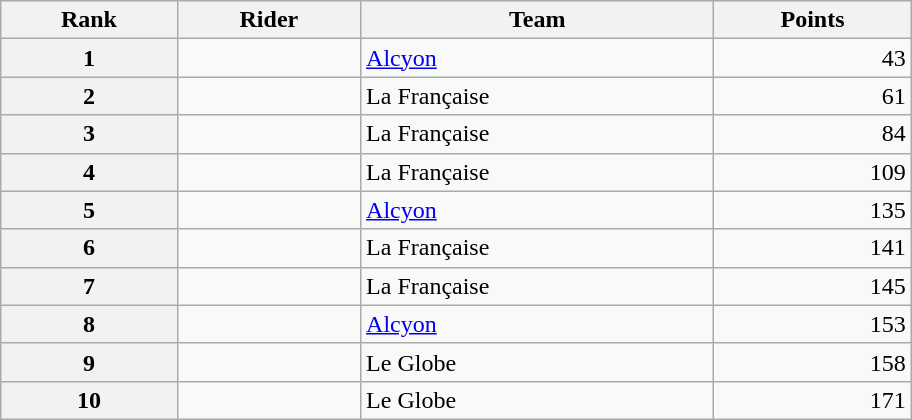<table class="wikitable" style="width:38em; margin-bottom:0;">
<tr>
<th scope="col">Rank</th>
<th scope="col">Rider</th>
<th scope="col">Team</th>
<th scope="col">Points</th>
</tr>
<tr>
<th scope="col">1</th>
<td></td>
<td><a href='#'>Alcyon</a></td>
<td style="text-align:right;">43</td>
</tr>
<tr>
<th scope="col">2</th>
<td></td>
<td>La Française</td>
<td style="text-align:right;">61</td>
</tr>
<tr>
<th scope="col">3</th>
<td></td>
<td>La Française</td>
<td style="text-align:right;">84</td>
</tr>
<tr>
<th scope="col">4</th>
<td></td>
<td>La Française</td>
<td style="text-align:right;">109</td>
</tr>
<tr>
<th scope="col">5</th>
<td></td>
<td><a href='#'>Alcyon</a></td>
<td style="text-align:right;">135</td>
</tr>
<tr>
<th scope="col">6</th>
<td></td>
<td>La Française</td>
<td style="text-align:right;">141</td>
</tr>
<tr>
<th scope="col">7</th>
<td></td>
<td>La Française</td>
<td style="text-align:right;">145</td>
</tr>
<tr>
<th scope="col">8</th>
<td></td>
<td><a href='#'>Alcyon</a></td>
<td style="text-align:right;">153</td>
</tr>
<tr>
<th scope="col">9</th>
<td></td>
<td>Le Globe</td>
<td style="text-align:right;">158</td>
</tr>
<tr>
<th scope="col">10</th>
<td></td>
<td>Le Globe</td>
<td style="text-align:right;">171</td>
</tr>
</table>
